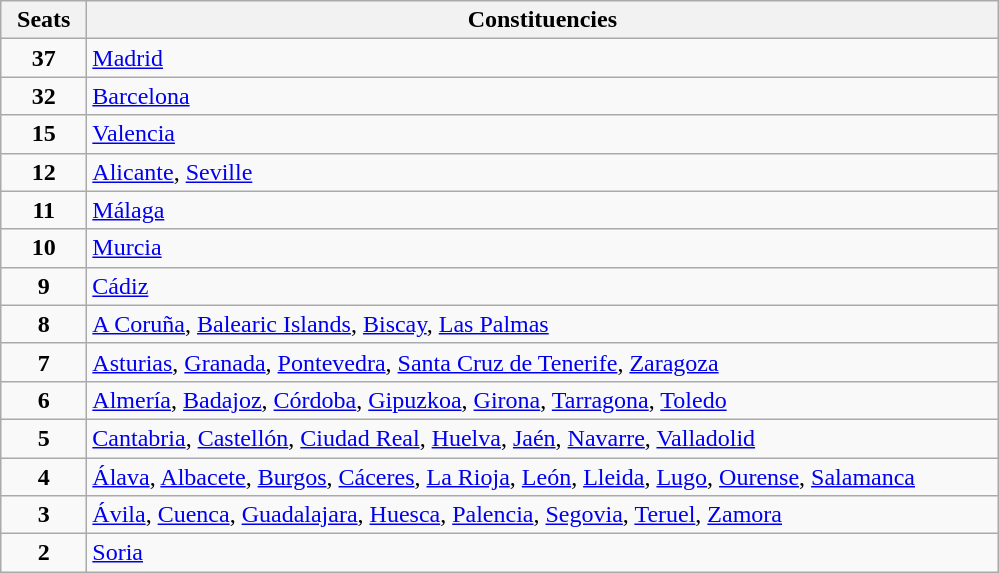<table class="wikitable" style="text-align:left;">
<tr>
<th width="50">Seats</th>
<th width="600">Constituencies</th>
</tr>
<tr>
<td align="center"><strong>37</strong></td>
<td><a href='#'>Madrid</a></td>
</tr>
<tr>
<td align="center"><strong>32</strong></td>
<td><a href='#'>Barcelona</a></td>
</tr>
<tr>
<td align="center"><strong>15</strong></td>
<td><a href='#'>Valencia</a></td>
</tr>
<tr>
<td align="center"><strong>12</strong></td>
<td><a href='#'>Alicante</a>, <a href='#'>Seville</a></td>
</tr>
<tr>
<td align="center"><strong>11</strong></td>
<td><a href='#'>Málaga</a></td>
</tr>
<tr>
<td align="center"><strong>10</strong></td>
<td><a href='#'>Murcia</a></td>
</tr>
<tr>
<td align="center"><strong>9</strong></td>
<td><a href='#'>Cádiz</a></td>
</tr>
<tr>
<td align="center"><strong>8</strong></td>
<td><a href='#'>A Coruña</a>, <a href='#'>Balearic Islands</a>, <a href='#'>Biscay</a>, <a href='#'>Las Palmas</a></td>
</tr>
<tr>
<td align="center"><strong>7</strong></td>
<td><a href='#'>Asturias</a>, <a href='#'>Granada</a>, <a href='#'>Pontevedra</a>, <a href='#'>Santa Cruz de Tenerife</a>, <a href='#'>Zaragoza</a></td>
</tr>
<tr>
<td align="center"><strong>6</strong></td>
<td><a href='#'>Almería</a>, <a href='#'>Badajoz</a>, <a href='#'>Córdoba</a>, <a href='#'>Gipuzkoa</a>, <a href='#'>Girona</a>, <a href='#'>Tarragona</a>, <a href='#'>Toledo</a></td>
</tr>
<tr>
<td align="center"><strong>5</strong></td>
<td><a href='#'>Cantabria</a>, <a href='#'>Castellón</a>, <a href='#'>Ciudad Real</a>, <a href='#'>Huelva</a>, <a href='#'>Jaén</a>, <a href='#'>Navarre</a>, <a href='#'>Valladolid</a></td>
</tr>
<tr>
<td align="center"><strong>4</strong></td>
<td><a href='#'>Álava</a>, <a href='#'>Albacete</a>, <a href='#'>Burgos</a>, <a href='#'>Cáceres</a>, <a href='#'>La Rioja</a>, <a href='#'>León</a>, <a href='#'>Lleida</a>, <a href='#'>Lugo</a>, <a href='#'>Ourense</a>, <a href='#'>Salamanca</a></td>
</tr>
<tr>
<td align="center"><strong>3</strong></td>
<td><a href='#'>Ávila</a>, <a href='#'>Cuenca</a>, <a href='#'>Guadalajara</a>, <a href='#'>Huesca</a>, <a href='#'>Palencia</a>, <a href='#'>Segovia</a>, <a href='#'>Teruel</a>, <a href='#'>Zamora</a></td>
</tr>
<tr>
<td align="center"><strong>2</strong></td>
<td><a href='#'>Soria</a></td>
</tr>
</table>
